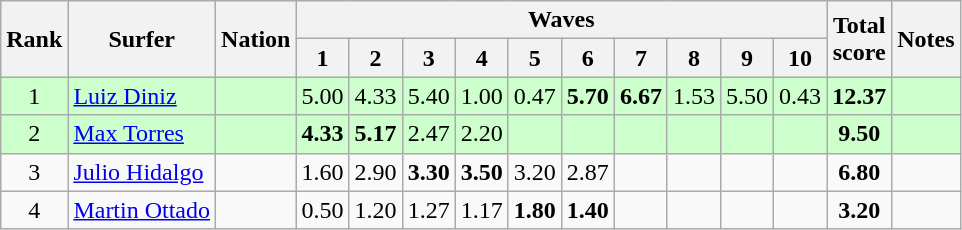<table class="wikitable sortable" style="text-align:center">
<tr>
<th rowspan=2>Rank</th>
<th rowspan=2>Surfer</th>
<th rowspan=2>Nation</th>
<th colspan=10>Waves</th>
<th rowspan=2>Total<br>score</th>
<th rowspan=2>Notes</th>
</tr>
<tr>
<th>1</th>
<th>2</th>
<th>3</th>
<th>4</th>
<th>5</th>
<th>6</th>
<th>7</th>
<th>8</th>
<th>9</th>
<th>10</th>
</tr>
<tr bgcolor=ccffcc>
<td>1</td>
<td align=left><a href='#'>Luiz Diniz</a></td>
<td align=left></td>
<td>5.00</td>
<td>4.33</td>
<td>5.40</td>
<td>1.00</td>
<td>0.47</td>
<td><strong>5.70</strong></td>
<td><strong>6.67</strong></td>
<td>1.53</td>
<td>5.50</td>
<td>0.43</td>
<td><strong>12.37</strong></td>
<td></td>
</tr>
<tr bgcolor=ccffcc>
<td>2</td>
<td align=left><a href='#'>Max Torres</a></td>
<td align=left></td>
<td><strong>4.33</strong></td>
<td><strong>5.17</strong></td>
<td>2.47</td>
<td>2.20</td>
<td></td>
<td></td>
<td></td>
<td></td>
<td></td>
<td></td>
<td><strong>9.50</strong></td>
<td></td>
</tr>
<tr>
<td>3</td>
<td align=left><a href='#'>Julio Hidalgo</a></td>
<td align=left></td>
<td>1.60</td>
<td>2.90</td>
<td><strong>3.30</strong></td>
<td><strong>3.50</strong></td>
<td>3.20</td>
<td>2.87</td>
<td></td>
<td></td>
<td></td>
<td></td>
<td><strong>6.80</strong></td>
<td></td>
</tr>
<tr>
<td>4</td>
<td align=left><a href='#'>Martin Ottado</a></td>
<td align=left></td>
<td>0.50</td>
<td>1.20</td>
<td>1.27</td>
<td>1.17</td>
<td><strong>1.80</strong></td>
<td><strong>1.40</strong></td>
<td></td>
<td></td>
<td></td>
<td></td>
<td><strong>3.20</strong></td>
<td></td>
</tr>
</table>
